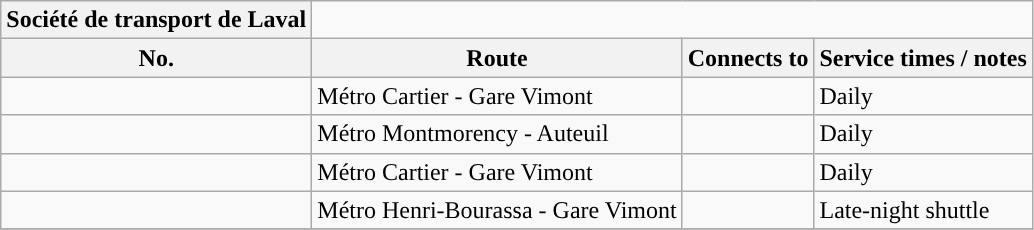<table class="wikitable">
<tr>
<th style="background: #">Société de transport de Laval</th>
</tr>
<tr>
<th>No.</th>
<th>Route</th>
<th>Connects to</th>
<th>Service times / notes</th>
</tr>
<tr>
<td></td>
<td>Métro Cartier - Gare Vimont</td>
<td></td>
<td>Daily</td>
</tr>
<tr>
<td></td>
<td>Métro Montmorency - Auteuil</td>
<td></td>
<td>Daily</td>
</tr>
<tr>
<td></td>
<td>Métro Cartier - Gare Vimont</td>
<td></td>
<td>Daily</td>
</tr>
<tr>
<td></td>
<td>Métro Henri-Bourassa - Gare Vimont</td>
<td></td>
<td>Late-night shuttle</td>
</tr>
<tr>
</tr>
</table>
